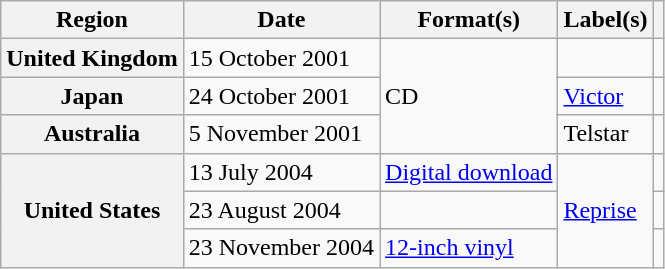<table class="wikitable plainrowheaders">
<tr>
<th scope="col">Region</th>
<th scope="col">Date</th>
<th scope="col">Format(s)</th>
<th scope="col">Label(s)</th>
<th scope="col"></th>
</tr>
<tr>
<th scope="row">United Kingdom</th>
<td>15 October 2001</td>
<td rowspan="3">CD</td>
<td></td>
<td align="center"></td>
</tr>
<tr>
<th scope="row">Japan</th>
<td>24 October 2001</td>
<td><a href='#'>Victor</a></td>
<td align="center"></td>
</tr>
<tr>
<th scope="row">Australia</th>
<td>5 November 2001</td>
<td>Telstar</td>
<td align="center"></td>
</tr>
<tr>
<th rowspan="3" scope="row">United States</th>
<td>13 July 2004</td>
<td><a href='#'>Digital download</a></td>
<td rowspan="3"><a href='#'>Reprise</a></td>
<td align="center"></td>
</tr>
<tr>
<td>23 August 2004</td>
<td></td>
<td align="center"></td>
</tr>
<tr>
<td>23 November 2004</td>
<td><a href='#'>12-inch vinyl</a></td>
<td align="center"></td>
</tr>
</table>
